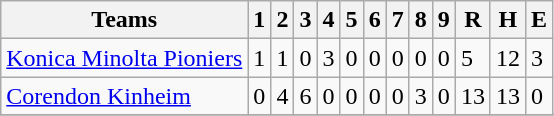<table class="wikitable">
<tr>
<th>Teams</th>
<th>1</th>
<th>2</th>
<th>3</th>
<th>4</th>
<th>5</th>
<th>6</th>
<th>7</th>
<th>8</th>
<th>9</th>
<th>R</th>
<th>H</th>
<th>E</th>
</tr>
<tr>
<td><a href='#'>Konica Minolta Pioniers</a></td>
<td>1</td>
<td>1</td>
<td>0</td>
<td>3</td>
<td>0</td>
<td>0</td>
<td>0</td>
<td>0</td>
<td>0</td>
<td>5</td>
<td>12</td>
<td>3</td>
</tr>
<tr>
<td><a href='#'>Corendon Kinheim</a></td>
<td>0</td>
<td>4</td>
<td>6</td>
<td>0</td>
<td>0</td>
<td>0</td>
<td>0</td>
<td>3</td>
<td>0</td>
<td>13</td>
<td>13</td>
<td>0</td>
</tr>
<tr>
</tr>
</table>
